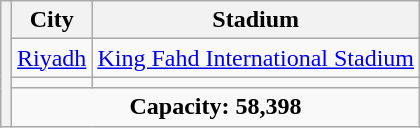<table class="wikitable" style="text-align:center;margin:1em auto;">
<tr>
<th rowspan="4"></th>
<th>City</th>
<th>Stadium</th>
</tr>
<tr>
<td><a href='#'>Riyadh</a></td>
<td><a href='#'>King Fahd International Stadium</a></td>
</tr>
<tr>
<td></td>
<td></td>
</tr>
<tr>
<td colspan="2"><strong>Capacity: 58,398</strong></td>
</tr>
</table>
